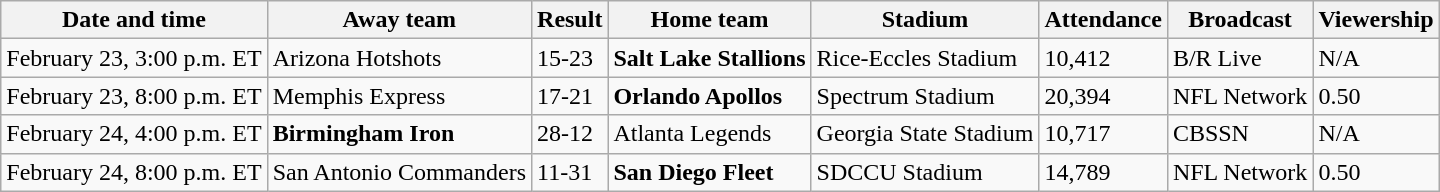<table class="wikitable">
<tr>
<th>Date and time</th>
<th>Away team</th>
<th>Result</th>
<th>Home team</th>
<th>Stadium</th>
<th>Attendance</th>
<th>Broadcast</th>
<th>Viewership<br></th>
</tr>
<tr>
<td>February 23, 3:00 p.m. ET</td>
<td>Arizona Hotshots</td>
<td>15-23</td>
<td><strong>Salt Lake Stallions</strong></td>
<td>Rice-Eccles Stadium</td>
<td>10,412</td>
<td>B/R Live</td>
<td>N/A</td>
</tr>
<tr>
<td>February 23, 8:00 p.m. ET</td>
<td>Memphis Express</td>
<td>17-21</td>
<td><strong>Orlando Apollos</strong></td>
<td>Spectrum Stadium</td>
<td>20,394</td>
<td>NFL Network</td>
<td>0.50</td>
</tr>
<tr>
<td>February 24, 4:00 p.m. ET</td>
<td><strong>Birmingham Iron</strong></td>
<td>28-12</td>
<td>Atlanta Legends</td>
<td>Georgia State Stadium</td>
<td>10,717</td>
<td>CBSSN</td>
<td>N/A</td>
</tr>
<tr>
<td>February 24, 8:00 p.m. ET</td>
<td>San Antonio Commanders</td>
<td>11-31</td>
<td><strong>San Diego Fleet</strong></td>
<td>SDCCU Stadium</td>
<td>14,789</td>
<td>NFL Network</td>
<td>0.50</td>
</tr>
</table>
